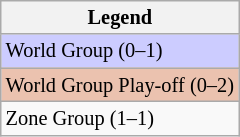<table class=wikitable style=font-size:85%>
<tr>
<th>Legend</th>
</tr>
<tr>
<td bgcolor=#ccf>World Group (0–1)</td>
</tr>
<tr>
<td bgcolor=#ebc2af>World Group Play-off (0–2)</td>
</tr>
<tr>
<td>Zone Group  (1–1)</td>
</tr>
</table>
